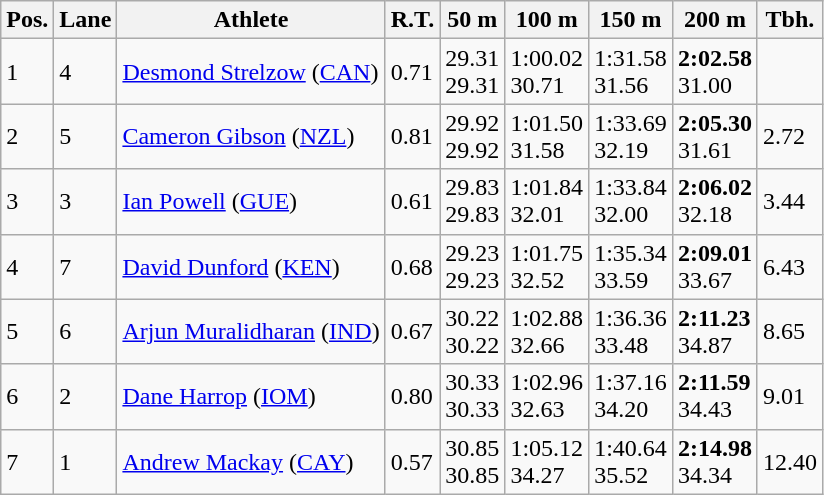<table class="wikitable">
<tr>
<th>Pos.</th>
<th>Lane</th>
<th>Athlete</th>
<th>R.T.</th>
<th>50 m</th>
<th>100 m</th>
<th>150 m</th>
<th>200 m</th>
<th>Tbh.</th>
</tr>
<tr>
<td>1</td>
<td>4</td>
<td> <a href='#'>Desmond Strelzow</a> (<a href='#'>CAN</a>)</td>
<td>0.71</td>
<td>29.31<br>29.31</td>
<td>1:00.02<br>30.71</td>
<td>1:31.58<br>31.56</td>
<td><strong>2:02.58</strong><br>31.00</td>
<td> </td>
</tr>
<tr>
<td>2</td>
<td>5</td>
<td> <a href='#'>Cameron Gibson</a> (<a href='#'>NZL</a>)</td>
<td>0.81</td>
<td>29.92<br>29.92</td>
<td>1:01.50<br>31.58</td>
<td>1:33.69<br>32.19</td>
<td><strong>2:05.30</strong><br>31.61</td>
<td>2.72</td>
</tr>
<tr>
<td>3</td>
<td>3</td>
<td> <a href='#'>Ian Powell</a> (<a href='#'>GUE</a>)</td>
<td>0.61</td>
<td>29.83<br>29.83</td>
<td>1:01.84<br>32.01</td>
<td>1:33.84<br>32.00</td>
<td><strong>2:06.02</strong><br>32.18</td>
<td>3.44</td>
</tr>
<tr>
<td>4</td>
<td>7</td>
<td> <a href='#'>David Dunford</a> (<a href='#'>KEN</a>)</td>
<td>0.68</td>
<td>29.23<br>29.23</td>
<td>1:01.75<br>32.52</td>
<td>1:35.34<br>33.59</td>
<td><strong>2:09.01</strong><br>33.67</td>
<td>6.43</td>
</tr>
<tr>
<td>5</td>
<td>6</td>
<td> <a href='#'>Arjun Muralidharan</a> (<a href='#'>IND</a>)</td>
<td>0.67</td>
<td>30.22<br>30.22</td>
<td>1:02.88<br>32.66</td>
<td>1:36.36<br>33.48</td>
<td><strong>2:11.23</strong><br>34.87</td>
<td>8.65</td>
</tr>
<tr>
<td>6</td>
<td>2</td>
<td> <a href='#'>Dane Harrop</a> (<a href='#'>IOM</a>)</td>
<td>0.80</td>
<td>30.33<br>30.33</td>
<td>1:02.96<br>32.63</td>
<td>1:37.16<br>34.20</td>
<td><strong>2:11.59</strong><br>34.43</td>
<td>9.01</td>
</tr>
<tr>
<td>7</td>
<td>1</td>
<td> <a href='#'>Andrew Mackay</a> (<a href='#'>CAY</a>)</td>
<td>0.57</td>
<td>30.85<br>30.85</td>
<td>1:05.12<br>34.27</td>
<td>1:40.64<br>35.52</td>
<td><strong>2:14.98</strong><br>34.34</td>
<td>12.40</td>
</tr>
</table>
